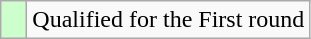<table class=wikitable>
<tr>
<td width=10px style="background-color:#ccffcc;"></td>
<td>Qualified for the First round</td>
</tr>
</table>
